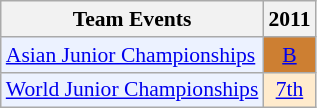<table style='font-size: 90%; text-align:center;' class='wikitable'>
<tr>
<th>Team Events</th>
<th>2011</th>
</tr>
<tr>
<td bgcolor="#ECF2FF"; align="left"><a href='#'>Asian Junior Championships</a></td>
<td bgcolor=CD7F32><a href='#'>B</a></td>
</tr>
<tr>
<td bgcolor="#ECF2FF"; align="left"><a href='#'>World Junior Championships</a></td>
<td bgcolor=FFEBCD><a href='#'>7th</a></td>
</tr>
</table>
